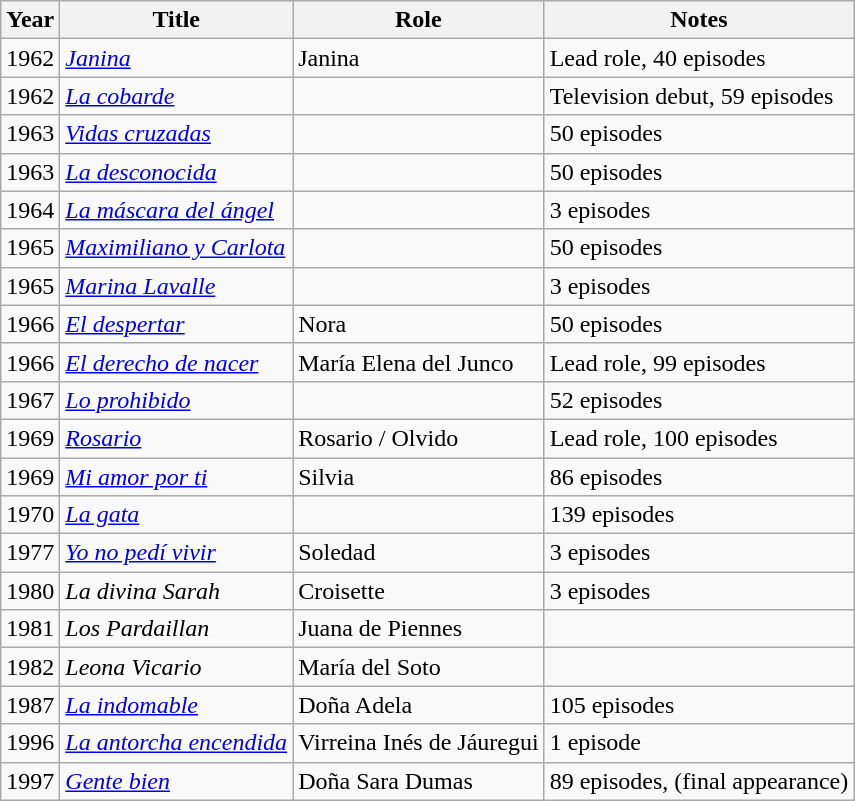<table class="wikitable sortable">
<tr>
<th>Year</th>
<th>Title</th>
<th>Role</th>
<th>Notes</th>
</tr>
<tr>
<td>1962</td>
<td><em><a href='#'>Janina</a></em></td>
<td>Janina</td>
<td>Lead role, 40 episodes</td>
</tr>
<tr>
<td>1962</td>
<td><em><a href='#'>La cobarde</a></em></td>
<td></td>
<td>Television debut, 59 episodes</td>
</tr>
<tr>
<td>1963</td>
<td><em><a href='#'>Vidas cruzadas</a></em></td>
<td></td>
<td>50 episodes</td>
</tr>
<tr>
<td>1963</td>
<td><em><a href='#'>La desconocida</a></em></td>
<td></td>
<td>50 episodes</td>
</tr>
<tr>
<td>1964</td>
<td><em><a href='#'>La máscara del ángel</a></em></td>
<td></td>
<td>3 episodes</td>
</tr>
<tr>
<td>1965</td>
<td><em><a href='#'>Maximiliano y Carlota</a></em></td>
<td></td>
<td>50 episodes</td>
</tr>
<tr>
<td>1965</td>
<td><em><a href='#'>Marina Lavalle</a></em></td>
<td></td>
<td>3 episodes</td>
</tr>
<tr>
<td>1966</td>
<td><em><a href='#'>El despertar</a></em></td>
<td>Nora</td>
<td>50 episodes</td>
</tr>
<tr>
<td>1966</td>
<td><em><a href='#'>El derecho de nacer</a></em></td>
<td>María Elena del Junco</td>
<td>Lead role, 99 episodes</td>
</tr>
<tr>
<td>1967</td>
<td><em><a href='#'>Lo prohibido</a></em></td>
<td></td>
<td>52 episodes</td>
</tr>
<tr>
<td>1969</td>
<td><em><a href='#'>Rosario</a></em></td>
<td>Rosario / Olvido</td>
<td>Lead role, 100 episodes</td>
</tr>
<tr>
<td>1969</td>
<td><em><a href='#'>Mi amor por ti</a></em></td>
<td>Silvia</td>
<td>86 episodes</td>
</tr>
<tr>
<td>1970</td>
<td><em><a href='#'>La gata</a></em></td>
<td></td>
<td>139 episodes</td>
</tr>
<tr>
<td>1977</td>
<td><em><a href='#'>Yo no pedí vivir</a></em></td>
<td>Soledad</td>
<td>3 episodes</td>
</tr>
<tr>
<td>1980</td>
<td><em>La divina Sarah</em></td>
<td>Croisette</td>
<td>3 episodes</td>
</tr>
<tr>
<td>1981</td>
<td><em>Los Pardaillan</em></td>
<td>Juana de Piennes</td>
<td></td>
</tr>
<tr>
<td>1982</td>
<td><em>Leona Vicario</em></td>
<td>María del Soto</td>
<td></td>
</tr>
<tr>
<td>1987</td>
<td><em><a href='#'>La indomable</a></em></td>
<td>Doña Adela</td>
<td>105 episodes</td>
</tr>
<tr>
<td>1996</td>
<td><em><a href='#'>La antorcha encendida</a></em></td>
<td>Virreina Inés de Jáuregui</td>
<td>1 episode</td>
</tr>
<tr>
<td>1997</td>
<td><em><a href='#'>Gente bien</a></em></td>
<td>Doña Sara Dumas</td>
<td>89 episodes, (final appearance)</td>
</tr>
</table>
